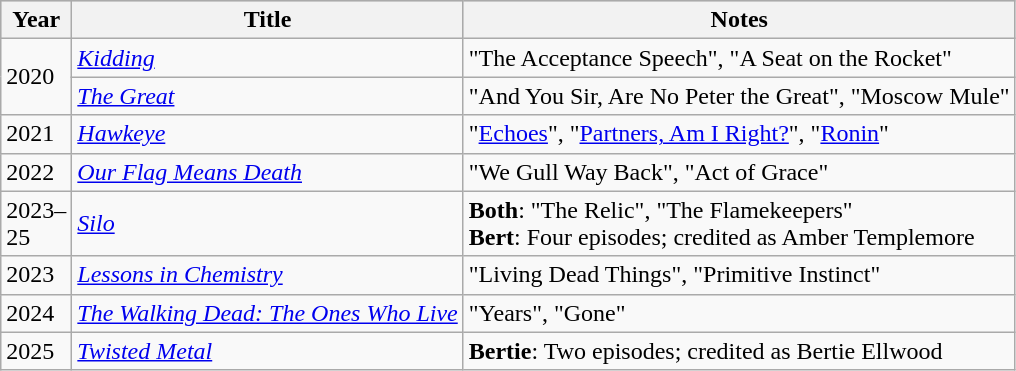<table class="wikitable">
<tr style="background:#ccc; text-align:center;">
<th style="width:33px;">Year</th>
<th>Title</th>
<th>Notes</th>
</tr>
<tr>
<td rowspan="2">2020</td>
<td><em><a href='#'>Kidding</a></em></td>
<td>"The Acceptance Speech", "A Seat on the Rocket"</td>
</tr>
<tr>
<td><a href='#'><em>The Great</em></a></td>
<td>"And You Sir, Are No Peter the Great", "Moscow Mule"</td>
</tr>
<tr>
<td>2021</td>
<td><em><a href='#'>Hawkeye</a></em></td>
<td>"<a href='#'>Echoes</a>", "<a href='#'>Partners, Am I Right?</a>", "<a href='#'>Ronin</a>"</td>
</tr>
<tr>
<td>2022</td>
<td><em><a href='#'>Our Flag Means Death</a></em></td>
<td>"We Gull Way Back", "Act of Grace"</td>
</tr>
<tr>
<td>2023–25</td>
<td><em><a href='#'>Silo</a></em></td>
<td><strong>Both</strong>: "The Relic", "The Flamekeepers"<br><strong>Bert</strong>: Four episodes; credited as Amber Templemore</td>
</tr>
<tr>
<td>2023</td>
<td><em><a href='#'>Lessons in Chemistry</a></em></td>
<td>"Living Dead Things", "Primitive Instinct"</td>
</tr>
<tr>
<td>2024</td>
<td><em><a href='#'>The Walking Dead: The Ones Who Live</a></em></td>
<td>"Years", "Gone"</td>
</tr>
<tr>
<td>2025</td>
<td><a href='#'><em>Twisted Metal</em></a></td>
<td><strong>Bertie</strong>: Two episodes; credited as Bertie Ellwood</td>
</tr>
</table>
